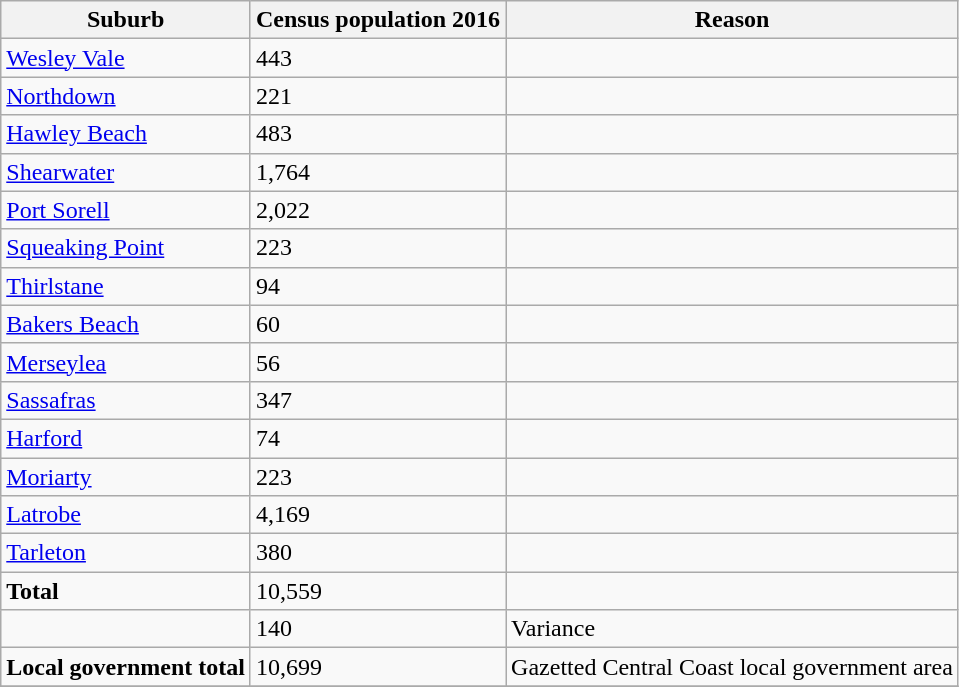<table class="wikitable">
<tr>
<th>Suburb</th>
<th>Census population 2016</th>
<th>Reason</th>
</tr>
<tr>
<td><a href='#'>Wesley Vale</a></td>
<td>443</td>
<td></td>
</tr>
<tr>
<td><a href='#'>Northdown</a></td>
<td>221</td>
<td></td>
</tr>
<tr>
<td><a href='#'>Hawley Beach</a></td>
<td>483</td>
<td></td>
</tr>
<tr>
<td><a href='#'>Shearwater</a></td>
<td>1,764</td>
<td></td>
</tr>
<tr>
<td><a href='#'>Port Sorell</a></td>
<td>2,022</td>
<td></td>
</tr>
<tr>
<td><a href='#'>Squeaking Point</a></td>
<td>223</td>
<td></td>
</tr>
<tr>
<td><a href='#'>Thirlstane</a></td>
<td>94</td>
<td></td>
</tr>
<tr>
<td><a href='#'>Bakers Beach</a></td>
<td>60</td>
<td></td>
</tr>
<tr>
<td><a href='#'>Merseylea</a></td>
<td>56</td>
<td></td>
</tr>
<tr>
<td><a href='#'>Sassafras</a></td>
<td>347</td>
<td></td>
</tr>
<tr>
<td><a href='#'>Harford</a></td>
<td>74</td>
<td></td>
</tr>
<tr>
<td><a href='#'>Moriarty</a></td>
<td>223</td>
<td></td>
</tr>
<tr>
<td><a href='#'>Latrobe</a></td>
<td>4,169</td>
<td></td>
</tr>
<tr>
<td><a href='#'>Tarleton</a></td>
<td>380</td>
<td></td>
</tr>
<tr>
<td><strong>Total</strong></td>
<td>10,559</td>
<td></td>
</tr>
<tr>
<td></td>
<td>140</td>
<td>Variance</td>
</tr>
<tr>
<td><strong>Local government total</strong></td>
<td>10,699</td>
<td>Gazetted Central Coast local government area</td>
</tr>
<tr>
</tr>
</table>
